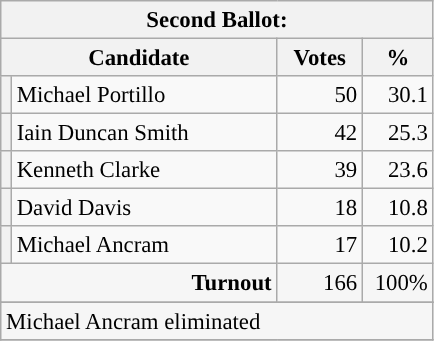<table class="wikitable" style="font-size: 95%;">
<tr>
<th colspan="4">Second Ballot:</th>
</tr>
<tr>
<th colspan="2" style="width: 170px">Candidate</th>
<th style="width: 50px">Votes</th>
<th style="width: 40px">%</th>
</tr>
<tr>
<th style="background-color: "></th>
<td style="width: 170px">Michael Portillo</td>
<td align="right">50</td>
<td align="right">30.1</td>
</tr>
<tr>
<th style="background-color: "></th>
<td style="width: 170px">Iain Duncan Smith</td>
<td align="right">42</td>
<td align="right">25.3</td>
</tr>
<tr>
<th style="background-color: "></th>
<td style="width: 170px">Kenneth Clarke</td>
<td align="right">39</td>
<td align="right">23.6</td>
</tr>
<tr>
<th style="background-color: "></th>
<td style="width: 170px">David Davis</td>
<td align="right">18</td>
<td align="right">10.8</td>
</tr>
<tr>
<th style="background-color: "></th>
<td style="width: 170px">Michael Ancram</td>
<td align="right">17</td>
<td align="right">10.2</td>
</tr>
<tr style="background-color:#F6F6F6">
<td colspan="2" align="right"><strong>Turnout</strong></td>
<td align="right">166</td>
<td align="right">100%</td>
</tr>
<tr>
</tr>
<tr style="background-color:#F6F6F6">
<td colspan="4">Michael Ancram eliminated</td>
</tr>
<tr>
</tr>
</table>
